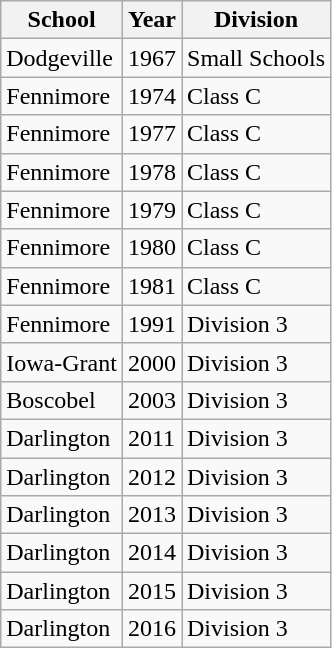<table class="wikitable">
<tr>
<th>School</th>
<th>Year</th>
<th>Division</th>
</tr>
<tr>
<td>Dodgeville</td>
<td>1967</td>
<td>Small Schools</td>
</tr>
<tr>
<td>Fennimore</td>
<td>1974</td>
<td>Class C</td>
</tr>
<tr>
<td>Fennimore</td>
<td>1977</td>
<td>Class C</td>
</tr>
<tr>
<td>Fennimore</td>
<td>1978</td>
<td>Class C</td>
</tr>
<tr>
<td>Fennimore</td>
<td>1979</td>
<td>Class C</td>
</tr>
<tr>
<td>Fennimore</td>
<td>1980</td>
<td>Class C</td>
</tr>
<tr>
<td>Fennimore</td>
<td>1981</td>
<td>Class C</td>
</tr>
<tr>
<td>Fennimore</td>
<td>1991</td>
<td>Division 3</td>
</tr>
<tr>
<td>Iowa-Grant</td>
<td>2000</td>
<td>Division 3</td>
</tr>
<tr>
<td>Boscobel</td>
<td>2003</td>
<td>Division 3</td>
</tr>
<tr>
<td>Darlington</td>
<td>2011</td>
<td>Division 3</td>
</tr>
<tr>
<td>Darlington</td>
<td>2012</td>
<td>Division 3</td>
</tr>
<tr>
<td>Darlington</td>
<td>2013</td>
<td>Division 3</td>
</tr>
<tr>
<td>Darlington</td>
<td>2014</td>
<td>Division 3</td>
</tr>
<tr>
<td>Darlington</td>
<td>2015</td>
<td>Division 3</td>
</tr>
<tr>
<td>Darlington</td>
<td>2016</td>
<td>Division 3</td>
</tr>
</table>
